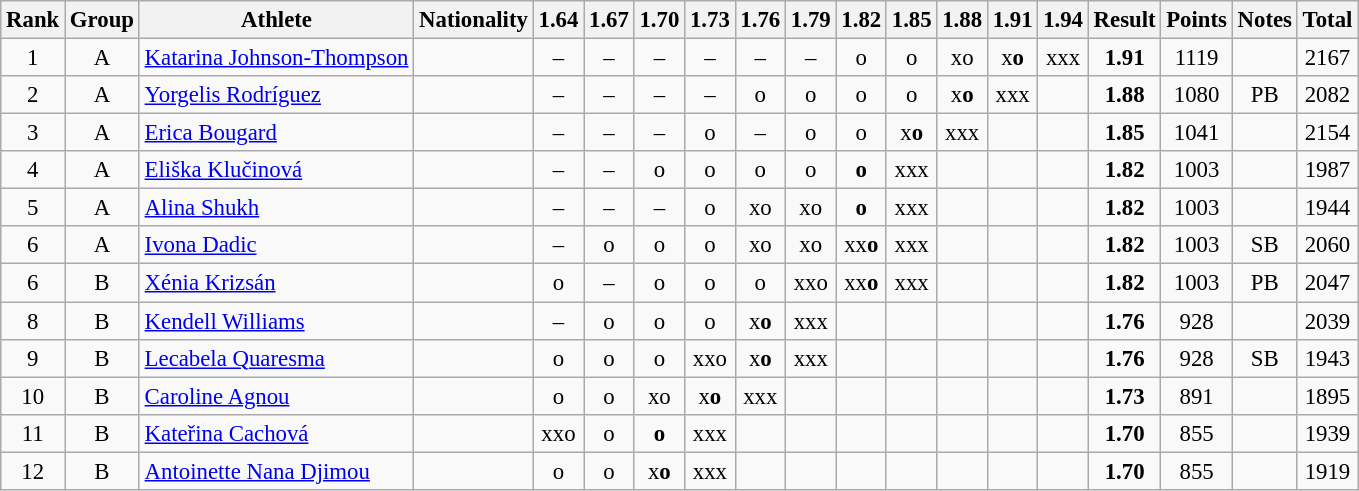<table class="wikitable sortable" style="text-align:center; font-size:95%">
<tr>
<th>Rank</th>
<th>Group</th>
<th>Athlete</th>
<th>Nationality</th>
<th>1.64</th>
<th>1.67</th>
<th>1.70</th>
<th>1.73</th>
<th>1.76</th>
<th>1.79</th>
<th>1.82</th>
<th>1.85</th>
<th>1.88</th>
<th>1.91</th>
<th>1.94</th>
<th>Result</th>
<th>Points</th>
<th>Notes</th>
<th>Total</th>
</tr>
<tr>
<td>1</td>
<td>A</td>
<td align="left"><a href='#'>Katarina Johnson-Thompson</a></td>
<td align=left></td>
<td>–</td>
<td>–</td>
<td>–</td>
<td>–</td>
<td>–</td>
<td>–</td>
<td>o</td>
<td>o</td>
<td>xo</td>
<td>x<strong>o</strong></td>
<td>xxx</td>
<td><strong>1.91</strong></td>
<td>1119</td>
<td></td>
<td>2167</td>
</tr>
<tr>
<td>2</td>
<td>A</td>
<td align="left"><a href='#'>Yorgelis Rodríguez</a></td>
<td align=left></td>
<td>–</td>
<td>–</td>
<td>–</td>
<td>–</td>
<td>o</td>
<td>o</td>
<td>o</td>
<td>o</td>
<td>x<strong>o</strong></td>
<td>xxx</td>
<td></td>
<td><strong>1.88</strong></td>
<td>1080</td>
<td>PB</td>
<td>2082</td>
</tr>
<tr>
<td>3</td>
<td>A</td>
<td align="left"><a href='#'>Erica Bougard</a></td>
<td align=left></td>
<td>–</td>
<td>–</td>
<td>–</td>
<td>o</td>
<td>–</td>
<td>o</td>
<td>o</td>
<td>x<strong>o</strong></td>
<td>xxx</td>
<td></td>
<td></td>
<td><strong>1.85</strong></td>
<td>1041</td>
<td></td>
<td>2154</td>
</tr>
<tr>
<td>4</td>
<td>A</td>
<td align="left"><a href='#'>Eliška Klučinová</a></td>
<td align=left></td>
<td>–</td>
<td>–</td>
<td>o</td>
<td>o</td>
<td>o</td>
<td>o</td>
<td><strong>o</strong></td>
<td>xxx</td>
<td></td>
<td></td>
<td></td>
<td><strong>1.82</strong></td>
<td>1003</td>
<td></td>
<td>1987</td>
</tr>
<tr>
<td>5</td>
<td>A</td>
<td align="left"><a href='#'>Alina Shukh</a></td>
<td align=left></td>
<td>–</td>
<td>–</td>
<td>–</td>
<td>o</td>
<td>xo</td>
<td>xo</td>
<td><strong>o</strong></td>
<td>xxx</td>
<td></td>
<td></td>
<td></td>
<td><strong>1.82</strong></td>
<td>1003</td>
<td></td>
<td>1944</td>
</tr>
<tr>
<td>6</td>
<td>A</td>
<td align="left"><a href='#'>Ivona Dadic</a></td>
<td align=left></td>
<td>–</td>
<td>o</td>
<td>o</td>
<td>o</td>
<td>xo</td>
<td>xo</td>
<td>xx<strong>o</strong></td>
<td>xxx</td>
<td></td>
<td></td>
<td></td>
<td><strong>1.82</strong></td>
<td>1003</td>
<td>SB</td>
<td>2060</td>
</tr>
<tr>
<td>6</td>
<td>B</td>
<td align="left"><a href='#'>Xénia Krizsán</a></td>
<td align=left></td>
<td>o</td>
<td>–</td>
<td>o</td>
<td>o</td>
<td>o</td>
<td>xxo</td>
<td>xx<strong>o</strong></td>
<td>xxx</td>
<td></td>
<td></td>
<td></td>
<td><strong>1.82</strong></td>
<td>1003</td>
<td>PB</td>
<td>2047</td>
</tr>
<tr>
<td>8</td>
<td>B</td>
<td align="left"><a href='#'>Kendell Williams</a></td>
<td align=left></td>
<td>–</td>
<td>o</td>
<td>o</td>
<td>o</td>
<td>x<strong>o</strong></td>
<td>xxx</td>
<td></td>
<td></td>
<td></td>
<td></td>
<td></td>
<td><strong>1.76</strong></td>
<td>928</td>
<td></td>
<td>2039</td>
</tr>
<tr>
<td>9</td>
<td>B</td>
<td align="left"><a href='#'>Lecabela Quaresma</a></td>
<td align=left></td>
<td>o</td>
<td>o</td>
<td>o</td>
<td>xxo</td>
<td>x<strong>o</strong></td>
<td>xxx</td>
<td></td>
<td></td>
<td></td>
<td></td>
<td></td>
<td><strong>1.76</strong></td>
<td>928</td>
<td>SB</td>
<td>1943</td>
</tr>
<tr>
<td>10</td>
<td>B</td>
<td align="left"><a href='#'>Caroline Agnou</a></td>
<td align=left></td>
<td>o</td>
<td>o</td>
<td>xo</td>
<td>x<strong>o</strong></td>
<td>xxx</td>
<td></td>
<td></td>
<td></td>
<td></td>
<td></td>
<td></td>
<td><strong>1.73</strong></td>
<td>891</td>
<td></td>
<td>1895</td>
</tr>
<tr>
<td>11</td>
<td>B</td>
<td align="left"><a href='#'>Kateřina Cachová</a></td>
<td align=left></td>
<td>xxo</td>
<td>o</td>
<td><strong>o</strong></td>
<td>xxx</td>
<td></td>
<td></td>
<td></td>
<td></td>
<td></td>
<td></td>
<td></td>
<td><strong>1.70</strong></td>
<td>855</td>
<td></td>
<td>1939</td>
</tr>
<tr>
<td>12</td>
<td>B</td>
<td align="left"><a href='#'>Antoinette Nana Djimou</a></td>
<td align=left></td>
<td>o</td>
<td>o</td>
<td>x<strong>o</strong></td>
<td>xxx</td>
<td></td>
<td></td>
<td></td>
<td></td>
<td></td>
<td></td>
<td></td>
<td><strong>1.70</strong></td>
<td>855</td>
<td></td>
<td>1919</td>
</tr>
</table>
